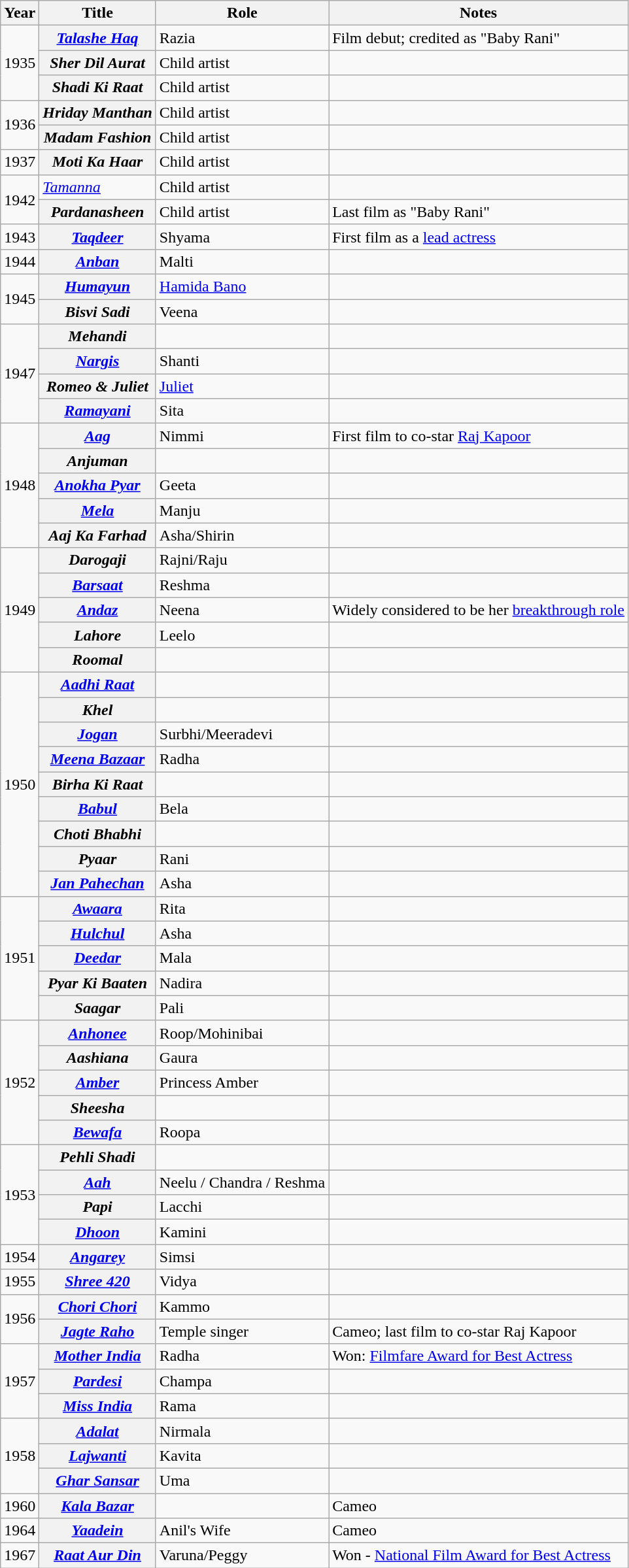<table class="wikitable sortable plainrowheaders">
<tr>
<th scope="col">Year</th>
<th scope="col">Title</th>
<th scope="col">Role</th>
<th scope="col">Notes</th>
</tr>
<tr>
<td rowspan="3">1935</td>
<th scope="row"><em><a href='#'>Talashe Haq</a></em></th>
<td>Razia</td>
<td>Film debut; credited as "Baby Rani"</td>
</tr>
<tr>
<th scope="row"><em>Sher Dil Aurat</em></th>
<td>Child artist</td>
<td></td>
</tr>
<tr>
<th scope="row"><em>Shadi Ki Raat</em></th>
<td>Child artist</td>
<td></td>
</tr>
<tr>
<td rowspan="2">1936</td>
<th scope="row"><em>Hriday Manthan</em></th>
<td>Child artist</td>
<td></td>
</tr>
<tr>
<th scope="row"><em>Madam Fashion</em></th>
<td>Child artist</td>
<td></td>
</tr>
<tr>
<td>1937</td>
<th scope="row"><em>Moti Ka Haar</em></th>
<td>Child artist</td>
<td></td>
</tr>
<tr>
<td rowspan="2">1942</td>
<td><em><a href='#'>Tamanna</a></em></td>
<td>Child artist</td>
<td></td>
</tr>
<tr>
<th scope="row"><em>Pardanasheen</em></th>
<td>Child artist</td>
<td>Last film as "Baby Rani"</td>
</tr>
<tr>
<td>1943</td>
<th scope="row"><em><a href='#'>Taqdeer</a></em></th>
<td>Shyama</td>
<td>First film as a <a href='#'>lead actress</a></td>
</tr>
<tr>
<td>1944</td>
<th scope="row"><em><a href='#'>Anban</a></em></th>
<td>Malti</td>
<td></td>
</tr>
<tr>
<td rowspan="2">1945</td>
<th scope="row"><em><a href='#'>Humayun</a></em></th>
<td><a href='#'>Hamida Bano</a></td>
<td></td>
</tr>
<tr>
<th scope="row"><em>Bisvi Sadi</em></th>
<td>Veena</td>
<td></td>
</tr>
<tr>
<td rowspan="4">1947</td>
<th scope="row"><em>Mehandi</em></th>
<td></td>
<td></td>
</tr>
<tr>
<th scope="row"><em><a href='#'>Nargis</a></em></th>
<td>Shanti</td>
<td></td>
</tr>
<tr>
<th scope="row"><em>Romeo & Juliet</em></th>
<td><a href='#'>Juliet</a></td>
<td></td>
</tr>
<tr>
<th scope="row"><em><a href='#'>Ramayani</a></em></th>
<td>Sita</td>
<td></td>
</tr>
<tr>
<td rowspan="5">1948</td>
<th scope="row"><em><a href='#'>Aag</a></em></th>
<td>Nimmi</td>
<td>First film to co-star <a href='#'>Raj Kapoor</a></td>
</tr>
<tr>
<th scope="row"><em>Anjuman</em></th>
<td></td>
<td></td>
</tr>
<tr>
<th scope="row"><em><a href='#'>Anokha Pyar</a></em></th>
<td>Geeta</td>
<td></td>
</tr>
<tr>
<th scope="row"><em><a href='#'>Mela</a></em></th>
<td>Manju</td>
<td></td>
</tr>
<tr>
<th scope="row"><em>Aaj Ka Farhad</em></th>
<td>Asha/Shirin</td>
<td></td>
</tr>
<tr>
<td rowspan="5">1949</td>
<th scope="row"><em>Darogaji</em></th>
<td>Rajni/Raju</td>
<td></td>
</tr>
<tr>
<th scope="row"><em><a href='#'>Barsaat</a></em></th>
<td>Reshma</td>
<td></td>
</tr>
<tr>
<th scope="row"><em><a href='#'>Andaz</a></em></th>
<td>Neena</td>
<td>Widely considered to be her <a href='#'>breakthrough role</a></td>
</tr>
<tr>
<th scope="row"><em>Lahore</em></th>
<td>Leelo</td>
<td></td>
</tr>
<tr>
<th scope="row"><em>Roomal</em></th>
<td></td>
<td></td>
</tr>
<tr>
<td rowspan="9">1950</td>
<th scope="row"><em><a href='#'>Aadhi Raat</a></em></th>
<td></td>
<td></td>
</tr>
<tr>
<th scope="row"><em>Khel</em></th>
<td></td>
<td></td>
</tr>
<tr>
<th scope="row"><em><a href='#'>Jogan</a></em></th>
<td>Surbhi/Meeradevi</td>
<td></td>
</tr>
<tr>
<th scope="row"><em><a href='#'>Meena Bazaar</a></em></th>
<td>Radha</td>
<td></td>
</tr>
<tr>
<th scope="row"><em>Birha Ki Raat</em></th>
<td></td>
<td></td>
</tr>
<tr>
<th scope="row"><em><a href='#'>Babul</a></em></th>
<td>Bela</td>
<td></td>
</tr>
<tr>
<th scope="row"><em>Choti Bhabhi</em></th>
<td></td>
<td></td>
</tr>
<tr>
<th scope="row"><em>Pyaar</em></th>
<td>Rani</td>
<td></td>
</tr>
<tr>
<th scope="row"><em><a href='#'>Jan Pahechan</a></em></th>
<td>Asha</td>
<td></td>
</tr>
<tr>
<td rowspan="5">1951</td>
<th scope="row"><em><a href='#'>Awaara</a></em></th>
<td>Rita</td>
<td></td>
</tr>
<tr>
<th scope="row"><em><a href='#'>Hulchul</a></em></th>
<td>Asha</td>
<td></td>
</tr>
<tr>
<th scope="row"><em><a href='#'>Deedar</a></em></th>
<td>Mala</td>
<td></td>
</tr>
<tr>
<th scope="row"><em>Pyar Ki Baaten</em></th>
<td>Nadira</td>
<td></td>
</tr>
<tr>
<th scope="row"><em>Saagar</em></th>
<td>Pali</td>
<td></td>
</tr>
<tr>
<td rowspan="5">1952</td>
<th scope="row"><em><a href='#'>Anhonee</a></em></th>
<td>Roop/Mohinibai</td>
<td></td>
</tr>
<tr>
<th scope="row"><em>Aashiana</em></th>
<td>Gaura</td>
<td></td>
</tr>
<tr>
<th scope="row"><em><a href='#'>Amber</a></em></th>
<td>Princess Amber</td>
<td></td>
</tr>
<tr>
<th scope="row"><em>Sheesha</em></th>
<td></td>
<td></td>
</tr>
<tr>
<th scope="row"><em><a href='#'>Bewafa</a></em></th>
<td>Roopa</td>
<td></td>
</tr>
<tr>
<td rowspan="4">1953</td>
<th scope="row"><em>Pehli Shadi</em></th>
<td></td>
<td></td>
</tr>
<tr>
<th scope="row"><em><a href='#'>Aah</a></em></th>
<td>Neelu / Chandra / Reshma</td>
<td></td>
</tr>
<tr>
<th scope="row"><em>Papi</em></th>
<td>Lacchi</td>
<td></td>
</tr>
<tr>
<th scope="row"><em><a href='#'>Dhoon</a></em></th>
<td>Kamini</td>
<td></td>
</tr>
<tr>
<td>1954</td>
<th scope="row"><em><a href='#'>Angarey</a></em></th>
<td>Simsi</td>
<td></td>
</tr>
<tr>
<td>1955</td>
<th scope="row"><em><a href='#'>Shree 420</a></em></th>
<td>Vidya</td>
<td></td>
</tr>
<tr>
<td rowspan="2">1956</td>
<th scope="row"><em><a href='#'>Chori Chori</a></em></th>
<td>Kammo</td>
<td></td>
</tr>
<tr>
<th scope="row"><em><a href='#'>Jagte Raho</a></em></th>
<td>Temple singer</td>
<td>Cameo;  last film to co-star Raj Kapoor</td>
</tr>
<tr>
<td rowspan="3">1957</td>
<th scope="row"><em><a href='#'>Mother India</a></em></th>
<td>Radha</td>
<td>Won: <a href='#'>Filmfare Award for Best Actress</a></td>
</tr>
<tr>
<th scope="row"><em><a href='#'>Pardesi</a></em></th>
<td>Champa</td>
<td></td>
</tr>
<tr>
<th scope="row"><em><a href='#'>Miss India</a></em></th>
<td>Rama</td>
<td></td>
</tr>
<tr>
<td rowspan="3">1958</td>
<th scope="row"><em><a href='#'>Adalat</a></em></th>
<td>Nirmala</td>
<td></td>
</tr>
<tr>
<th scope="row"><em><a href='#'>Lajwanti</a></em></th>
<td>Kavita</td>
<td></td>
</tr>
<tr>
<th scope="row"><em><a href='#'>Ghar Sansar</a></em></th>
<td>Uma</td>
<td></td>
</tr>
<tr>
<td>1960</td>
<th scope="row"><em><a href='#'>Kala Bazar</a></em></th>
<td></td>
<td>Cameo</td>
</tr>
<tr>
<td>1964</td>
<th scope="row"><em><a href='#'>Yaadein</a></em></th>
<td>Anil's Wife</td>
<td>Cameo</td>
</tr>
<tr>
<td>1967</td>
<th scope="row"><em><a href='#'>Raat Aur Din</a></em></th>
<td>Varuna/Peggy</td>
<td>Won - <a href='#'>National Film Award for Best Actress</a></td>
</tr>
</table>
